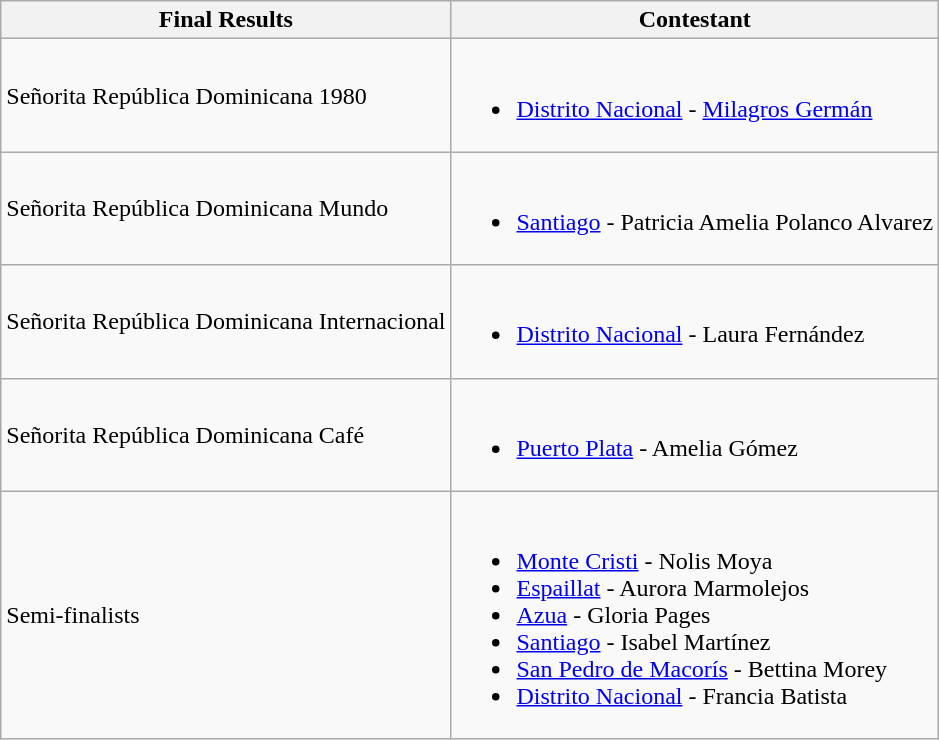<table class="wikitable">
<tr>
<th>Final Results</th>
<th>Contestant</th>
</tr>
<tr>
<td>Señorita República Dominicana 1980</td>
<td><br><ul><li><a href='#'>Distrito Nacional</a> - <a href='#'>Milagros Germán</a></li></ul></td>
</tr>
<tr>
<td>Señorita República Dominicana Mundo</td>
<td><br><ul><li><a href='#'>Santiago</a> - Patricia Amelia Polanco Alvarez</li></ul></td>
</tr>
<tr>
<td>Señorita República Dominicana Internacional</td>
<td><br><ul><li><a href='#'>Distrito Nacional</a> - Laura Fernández</li></ul></td>
</tr>
<tr>
<td>Señorita República Dominicana Café</td>
<td><br><ul><li><a href='#'>Puerto Plata</a> - Amelia Gómez</li></ul></td>
</tr>
<tr>
<td>Semi-finalists</td>
<td><br><ul><li><a href='#'>Monte Cristi</a> - Nolis Moya</li><li><a href='#'>Espaillat</a> - Aurora Marmolejos</li><li><a href='#'>Azua</a> - Gloria Pages</li><li><a href='#'>Santiago</a> - Isabel Martínez</li><li><a href='#'>San Pedro de Macorís</a> - Bettina Morey</li><li><a href='#'>Distrito Nacional</a> - Francia Batista</li></ul></td>
</tr>
</table>
